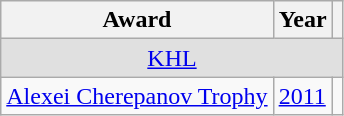<table class="wikitable">
<tr>
<th>Award</th>
<th>Year</th>
<th></th>
</tr>
<tr ALIGN="center" bgcolor="#e0e0e0">
<td colspan="3"><a href='#'>KHL</a></td>
</tr>
<tr>
<td><a href='#'>Alexei Cherepanov Trophy</a></td>
<td><a href='#'>2011</a></td>
<td></td>
</tr>
</table>
